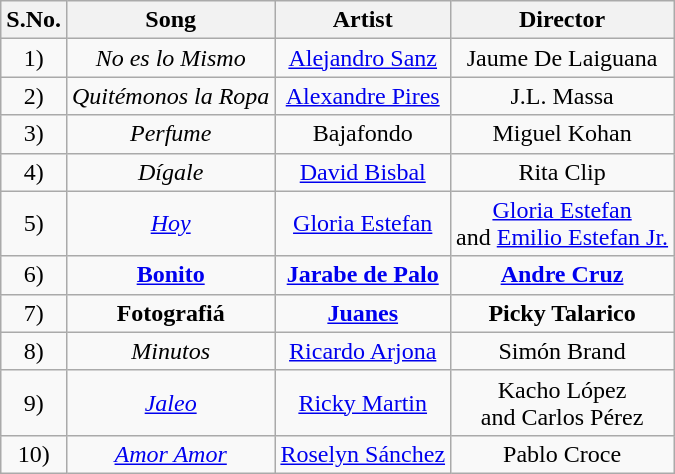<table class="wikitable">
<tr>
<th>S.No.</th>
<th>Song</th>
<th>Artist</th>
<th>Director</th>
</tr>
<tr style="text-align:center;">
<td>1)</td>
<td><em>No es lo Mismo</em></td>
<td><a href='#'>Alejandro Sanz</a></td>
<td>Jaume De Laiguana</td>
</tr>
<tr style="text-align:center;">
<td>2)</td>
<td><em>Quitémonos la Ropa</em></td>
<td><a href='#'>Alexandre Pires</a></td>
<td>J.L. Massa</td>
</tr>
<tr style="text-align:center;">
<td>3)</td>
<td><em>Perfume</em></td>
<td>Bajafondo</td>
<td>Miguel Kohan</td>
</tr>
<tr style="text-align:center;">
<td>4)</td>
<td><em> Dígale</em></td>
<td><a href='#'>David Bisbal</a></td>
<td>Rita Clip</td>
</tr>
<tr>
<td style="text-align:center;">5)</td>
<td style="text-align:center;"><em> <a href='#'>Hoy</a></em></td>
<td style="text-align:center;"><a href='#'>Gloria Estefan</a></td>
<td style="text-align:center;"><a href='#'>Gloria Estefan</a> <br> and <a href='#'>Emilio Estefan Jr.</a><br></td>
</tr>
<tr style="text-align:center;">
<td>6)</td>
<td><strong> <a href='#'>Bonito</a></strong></td>
<td><strong><a href='#'>Jarabe de Palo</a></strong></td>
<td><strong><a href='#'>Andre Cruz</a></strong></td>
</tr>
<tr style="text-align:center;">
<td>7)</td>
<td><strong> Fotografiá</strong></td>
<td><strong><a href='#'>Juanes</a></strong></td>
<td><strong>Picky Talarico</strong></td>
</tr>
<tr style="text-align:center;">
<td>8)</td>
<td><em>  Minutos</em></td>
<td><a href='#'>Ricardo Arjona</a></td>
<td>Simón Brand</td>
</tr>
<tr style="text-align:center;">
<td>9)</td>
<td><em> <a href='#'>Jaleo</a></em></td>
<td><a href='#'>Ricky Martin</a></td>
<td>Kacho López <br>and Carlos Pérez<br></td>
</tr>
<tr>
<td style="text-align:center;">10)</td>
<td style="text-align:center;"><em> <a href='#'>Amor Amor</a></em></td>
<td style="text-align:center;"><a href='#'>Roselyn Sánchez</a></td>
<td style="text-align:center;">Pablo Croce</td>
</tr>
</table>
